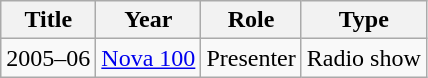<table class="wikitable">
<tr>
<th>Title</th>
<th>Year</th>
<th>Role</th>
<th>Type</th>
</tr>
<tr>
<td>2005–06</td>
<td><a href='#'>Nova 100</a></td>
<td>Presenter</td>
<td>Radio show</td>
</tr>
</table>
